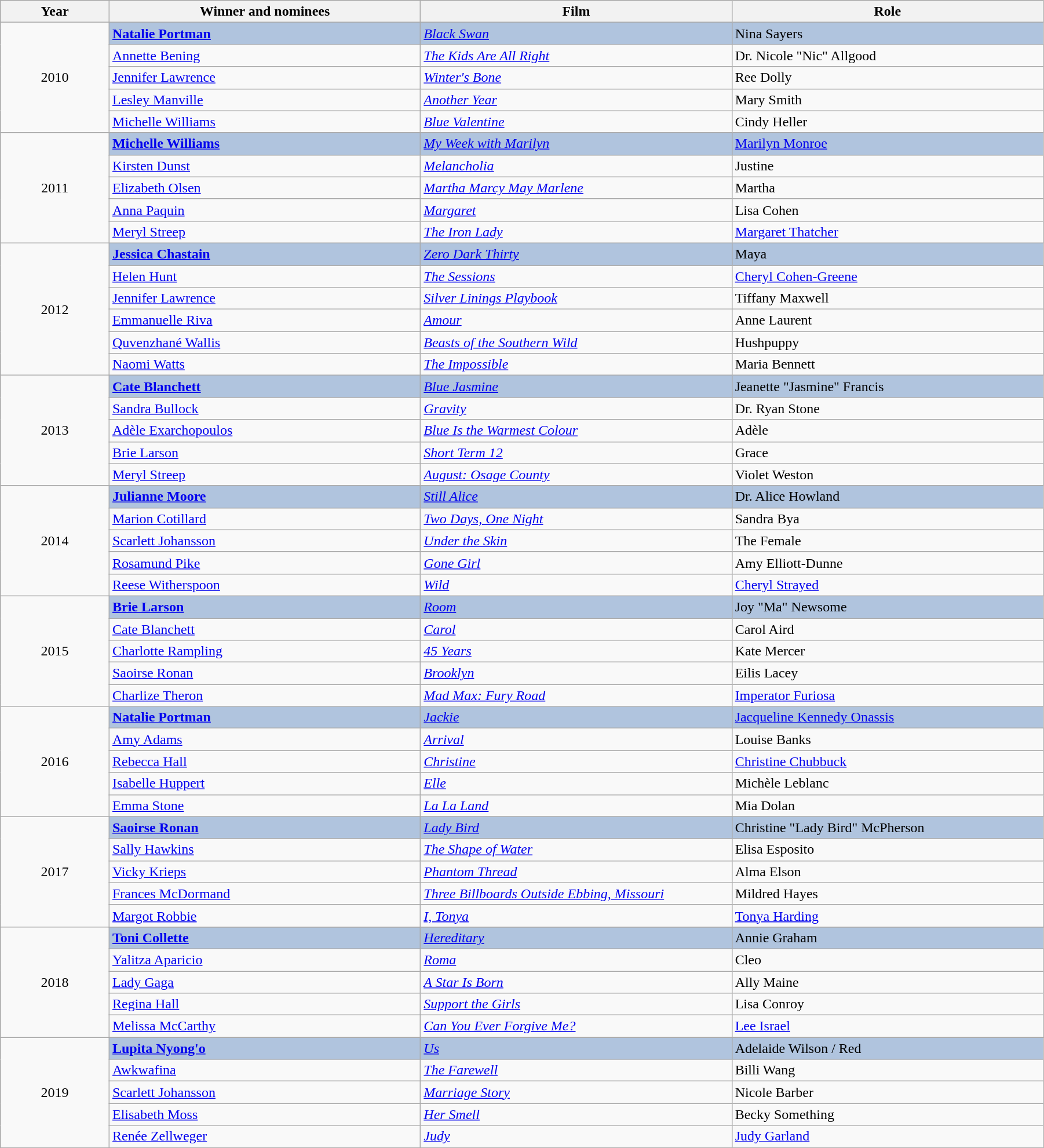<table class="wikitable" width="95%" cellpadding="5">
<tr>
<th width="100"><strong>Year</strong></th>
<th width="300"><strong>Winner and nominees</strong></th>
<th width="300"><strong>Film</strong></th>
<th width="300"><strong>Role</strong></th>
</tr>
<tr>
<td rowspan="5" style="text-align:center;">2010</td>
<td style="background:#B0C4DE;"><strong><a href='#'>Natalie Portman</a></strong></td>
<td style="background:#B0C4DE;"><em><a href='#'>Black Swan</a></em></td>
<td style="background:#B0C4DE;">Nina Sayers</td>
</tr>
<tr>
<td><a href='#'>Annette Bening</a></td>
<td><em><a href='#'>The Kids Are All Right</a></em></td>
<td>Dr. Nicole "Nic" Allgood</td>
</tr>
<tr>
<td><a href='#'>Jennifer Lawrence</a></td>
<td><em><a href='#'>Winter's Bone</a></em></td>
<td>Ree Dolly</td>
</tr>
<tr>
<td><a href='#'>Lesley Manville</a></td>
<td><em><a href='#'>Another Year</a></em></td>
<td>Mary Smith</td>
</tr>
<tr>
<td><a href='#'>Michelle Williams</a></td>
<td><em><a href='#'>Blue Valentine</a></em></td>
<td>Cindy Heller</td>
</tr>
<tr>
<td rowspan="5" style="text-align:center;">2011</td>
<td style="background:#B0C4DE;"><strong><a href='#'>Michelle Williams</a></strong></td>
<td style="background:#B0C4DE;"><em><a href='#'>My Week with Marilyn</a></em></td>
<td style="background:#B0C4DE;"><a href='#'>Marilyn Monroe</a></td>
</tr>
<tr>
<td><a href='#'>Kirsten Dunst</a></td>
<td><em><a href='#'>Melancholia</a></em></td>
<td>Justine</td>
</tr>
<tr>
<td><a href='#'>Elizabeth Olsen</a></td>
<td><em><a href='#'>Martha Marcy May Marlene</a></em></td>
<td>Martha</td>
</tr>
<tr>
<td><a href='#'>Anna Paquin</a></td>
<td><em><a href='#'>Margaret</a></em></td>
<td>Lisa Cohen</td>
</tr>
<tr>
<td><a href='#'>Meryl Streep</a></td>
<td><em><a href='#'>The Iron Lady</a></em></td>
<td><a href='#'>Margaret Thatcher</a></td>
</tr>
<tr>
<td rowspan="6" style="text-align:center;">2012</td>
<td style="background:#B0C4DE;"><strong><a href='#'>Jessica Chastain</a></strong></td>
<td style="background:#B0C4DE;"><em><a href='#'>Zero Dark Thirty</a></em></td>
<td style="background:#B0C4DE;">Maya</td>
</tr>
<tr>
<td><a href='#'>Helen Hunt</a></td>
<td><em><a href='#'>The Sessions</a></em></td>
<td><a href='#'>Cheryl Cohen-Greene</a></td>
</tr>
<tr>
<td><a href='#'>Jennifer Lawrence</a></td>
<td><em><a href='#'>Silver Linings Playbook</a></em></td>
<td>Tiffany Maxwell</td>
</tr>
<tr>
<td><a href='#'>Emmanuelle Riva</a></td>
<td><em><a href='#'>Amour</a></em></td>
<td>Anne Laurent</td>
</tr>
<tr>
<td><a href='#'>Quvenzhané Wallis</a></td>
<td><em><a href='#'>Beasts of the Southern Wild</a></em></td>
<td>Hushpuppy</td>
</tr>
<tr>
<td><a href='#'>Naomi Watts</a></td>
<td><em><a href='#'>The Impossible</a></em></td>
<td>Maria Bennett</td>
</tr>
<tr>
<td rowspan="5" style="text-align:center;">2013</td>
<td style="background:#B0C4DE;"><strong><a href='#'>Cate Blanchett</a></strong></td>
<td style="background:#B0C4DE;"><em><a href='#'>Blue Jasmine</a></em></td>
<td style="background:#B0C4DE;">Jeanette "Jasmine" Francis</td>
</tr>
<tr>
<td><a href='#'>Sandra Bullock</a></td>
<td><em><a href='#'>Gravity</a></em></td>
<td>Dr. Ryan Stone</td>
</tr>
<tr>
<td><a href='#'>Adèle Exarchopoulos</a></td>
<td><em><a href='#'>Blue Is the Warmest Colour</a></em></td>
<td>Adèle</td>
</tr>
<tr>
<td><a href='#'>Brie Larson</a></td>
<td><em><a href='#'>Short Term 12</a></em></td>
<td>Grace</td>
</tr>
<tr>
<td><a href='#'>Meryl Streep</a></td>
<td><em><a href='#'>August: Osage County</a></em></td>
<td>Violet Weston</td>
</tr>
<tr>
<td rowspan="5" style="text-align:center;">2014</td>
<td style="background:#B0C4DE;"><strong><a href='#'>Julianne Moore</a></strong></td>
<td style="background:#B0C4DE;"><em><a href='#'>Still Alice</a></em></td>
<td style="background:#B0C4DE;">Dr. Alice Howland</td>
</tr>
<tr>
<td><a href='#'>Marion Cotillard</a></td>
<td><em><a href='#'>Two Days, One Night</a></em></td>
<td>Sandra Bya</td>
</tr>
<tr>
<td><a href='#'>Scarlett Johansson</a></td>
<td><em><a href='#'>Under the Skin</a></em></td>
<td>The Female</td>
</tr>
<tr>
<td><a href='#'>Rosamund Pike</a></td>
<td><em><a href='#'>Gone Girl</a></em></td>
<td>Amy Elliott-Dunne</td>
</tr>
<tr>
<td><a href='#'>Reese Witherspoon</a></td>
<td><em><a href='#'>Wild</a></em></td>
<td><a href='#'>Cheryl Strayed</a></td>
</tr>
<tr>
<td rowspan="5" style="text-align:center;">2015</td>
<td style="background:#B0C4DE;"><strong><a href='#'>Brie Larson</a></strong></td>
<td style="background:#B0C4DE;"><em><a href='#'>Room</a></em></td>
<td style="background:#B0C4DE;">Joy "Ma" Newsome</td>
</tr>
<tr>
<td><a href='#'>Cate Blanchett</a></td>
<td><em><a href='#'>Carol</a></em></td>
<td>Carol Aird</td>
</tr>
<tr>
<td><a href='#'>Charlotte Rampling</a></td>
<td><em><a href='#'>45 Years</a></em></td>
<td>Kate Mercer</td>
</tr>
<tr>
<td><a href='#'>Saoirse Ronan</a></td>
<td><em><a href='#'>Brooklyn</a></em></td>
<td>Eilis Lacey</td>
</tr>
<tr>
<td><a href='#'>Charlize Theron</a></td>
<td><em><a href='#'>Mad Max: Fury Road</a></em></td>
<td><a href='#'>Imperator Furiosa</a></td>
</tr>
<tr>
<td rowspan="5" style="text-align:center;">2016</td>
<td style="background:#B0C4DE;"><strong><a href='#'>Natalie Portman</a></strong></td>
<td style="background:#B0C4DE;"><em><a href='#'>Jackie</a></em></td>
<td style="background:#B0C4DE;"><a href='#'>Jacqueline Kennedy Onassis</a></td>
</tr>
<tr>
<td><a href='#'>Amy Adams</a></td>
<td><em><a href='#'>Arrival</a></em></td>
<td>Louise Banks</td>
</tr>
<tr>
<td><a href='#'>Rebecca Hall</a></td>
<td><em><a href='#'>Christine</a></em></td>
<td><a href='#'>Christine Chubbuck</a></td>
</tr>
<tr>
<td><a href='#'>Isabelle Huppert</a></td>
<td><em><a href='#'>Elle</a></em></td>
<td>Michèle Leblanc</td>
</tr>
<tr>
<td><a href='#'>Emma Stone</a></td>
<td><em><a href='#'>La La Land</a></em></td>
<td>Mia Dolan</td>
</tr>
<tr>
<td rowspan="5" style="text-align:center;">2017</td>
<td style="background:#B0C4DE;"><strong><a href='#'>Saoirse Ronan</a></strong></td>
<td style="background:#B0C4DE;"><em><a href='#'>Lady Bird</a></em></td>
<td style="background:#B0C4DE;">Christine "Lady Bird" McPherson</td>
</tr>
<tr>
<td><a href='#'>Sally Hawkins</a></td>
<td><em><a href='#'>The Shape of Water</a></em></td>
<td>Elisa Esposito</td>
</tr>
<tr>
<td><a href='#'>Vicky Krieps</a></td>
<td><em><a href='#'>Phantom Thread</a></em></td>
<td>Alma Elson</td>
</tr>
<tr>
<td><a href='#'>Frances McDormand</a></td>
<td><em><a href='#'>Three Billboards Outside Ebbing, Missouri</a></em></td>
<td>Mildred Hayes</td>
</tr>
<tr>
<td><a href='#'>Margot Robbie</a></td>
<td><em><a href='#'>I, Tonya</a></em></td>
<td><a href='#'>Tonya Harding</a></td>
</tr>
<tr>
<td rowspan="6" style="text-align:center;">2018</td>
</tr>
<tr>
<td style="background:#B0C4DE;"><strong><a href='#'>Toni Collette</a></strong></td>
<td style="background:#B0C4DE;"><em><a href='#'>Hereditary</a></em></td>
<td style="background:#B0C4DE;">Annie Graham</td>
</tr>
<tr>
<td><a href='#'>Yalitza Aparicio</a></td>
<td><em><a href='#'>Roma</a></em></td>
<td>Cleo</td>
</tr>
<tr>
<td><a href='#'>Lady Gaga</a></td>
<td><em><a href='#'>A Star Is Born</a></em></td>
<td>Ally Maine</td>
</tr>
<tr>
<td><a href='#'>Regina Hall</a></td>
<td><em><a href='#'>Support the Girls</a></em></td>
<td>Lisa Conroy</td>
</tr>
<tr>
<td><a href='#'>Melissa McCarthy</a></td>
<td><em><a href='#'>Can You Ever Forgive Me?</a></em></td>
<td><a href='#'>Lee Israel</a></td>
</tr>
<tr>
<td rowspan="6" style="text-align:center;">2019</td>
</tr>
<tr>
<td style="background:#B0C4DE;"><strong><a href='#'>Lupita Nyong'o</a></strong></td>
<td style="background:#B0C4DE;"><em><a href='#'>Us</a></em></td>
<td style="background:#B0C4DE;">Adelaide Wilson / Red</td>
</tr>
<tr>
<td><a href='#'>Awkwafina</a></td>
<td><em><a href='#'>The Farewell</a></em></td>
<td>Billi Wang</td>
</tr>
<tr>
<td><a href='#'>Scarlett Johansson</a></td>
<td><em><a href='#'>Marriage Story</a></em></td>
<td>Nicole Barber</td>
</tr>
<tr>
<td><a href='#'>Elisabeth Moss</a></td>
<td><em><a href='#'>Her Smell</a></em></td>
<td>Becky Something</td>
</tr>
<tr>
<td><a href='#'>Renée Zellweger</a></td>
<td><em><a href='#'>Judy</a></em></td>
<td><a href='#'>Judy Garland</a></td>
</tr>
</table>
